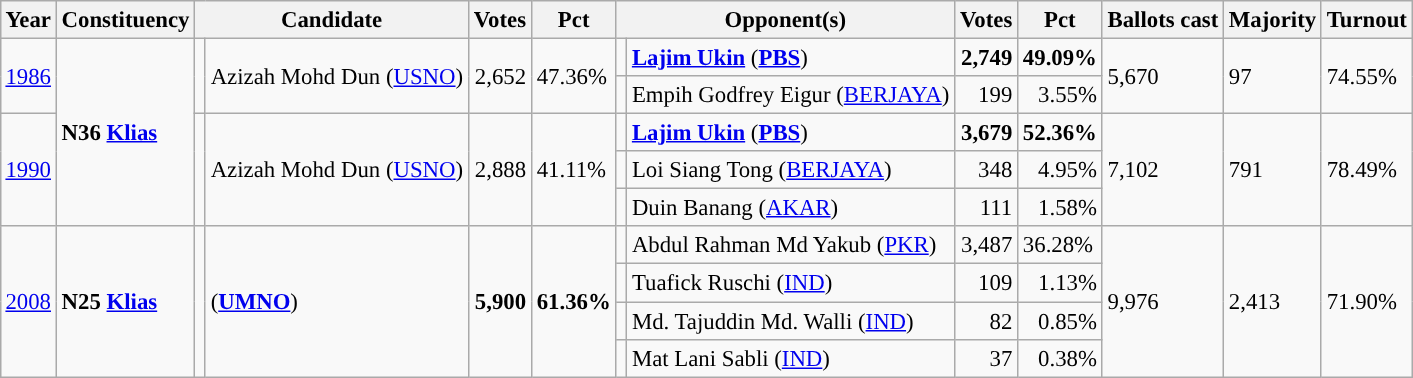<table class="wikitable" style="margin:0.5em ; font-size:95%">
<tr>
<th>Year</th>
<th>Constituency</th>
<th colspan=2>Candidate</th>
<th>Votes</th>
<th>Pct</th>
<th colspan=2>Opponent(s)</th>
<th>Votes</th>
<th>Pct</th>
<th>Ballots cast</th>
<th>Majority</th>
<th>Turnout</th>
</tr>
<tr>
<td rowspan=2><a href='#'>1986</a></td>
<td rowspan=5><strong>N36 <a href='#'>Klias</a></strong></td>
<td rowspan=2></td>
<td rowspan=2>Azizah Mohd Dun (<a href='#'>USNO</a>)</td>
<td rowspan=2 align="right">2,652</td>
<td rowspan=2>47.36%</td>
<td></td>
<td><strong><a href='#'>Lajim Ukin</a></strong> (<a href='#'><strong>PBS</strong></a>)</td>
<td align="right"><strong>2,749</strong></td>
<td><strong>49.09%</strong></td>
<td rowspan=2>5,670</td>
<td rowspan=2>97</td>
<td rowspan=2>74.55%</td>
</tr>
<tr>
<td></td>
<td>Empih Godfrey Eigur (<a href='#'>BERJAYA</a>)</td>
<td align="right">199</td>
<td align="right">3.55%</td>
</tr>
<tr>
<td rowspan=3><a href='#'>1990</a></td>
<td rowspan=3></td>
<td rowspan=3>Azizah Mohd Dun (<a href='#'>USNO</a>)</td>
<td rowspan=3 align="right">2,888</td>
<td rowspan=3>41.11%</td>
<td></td>
<td><strong><a href='#'>Lajim Ukin</a></strong> (<a href='#'><strong>PBS</strong></a>)</td>
<td align="right"><strong>3,679</strong></td>
<td><strong>52.36%</strong></td>
<td rowspan=3>7,102</td>
<td rowspan=3>791</td>
<td rowspan=3>78.49%</td>
</tr>
<tr>
<td></td>
<td>Loi Siang Tong (<a href='#'>BERJAYA</a>)</td>
<td align="right">348</td>
<td align="right">4.95%</td>
</tr>
<tr>
<td></td>
<td>Duin Banang (<a href='#'>AKAR</a>)</td>
<td align="right">111</td>
<td align="right">1.58%</td>
</tr>
<tr>
<td rowspan=4><a href='#'>2008</a></td>
<td rowspan=4><strong>N25 <a href='#'>Klias</a></strong></td>
<td rowspan=4 ></td>
<td rowspan=4> (<a href='#'><strong>UMNO</strong></a>)</td>
<td rowspan=4 align="right"><strong>5,900</strong></td>
<td rowspan=4><strong>61.36%</strong></td>
<td></td>
<td>Abdul Rahman Md Yakub (<a href='#'>PKR</a>)</td>
<td align="right">3,487</td>
<td>36.28%</td>
<td rowspan=4>9,976</td>
<td rowspan=4>2,413</td>
<td rowspan=4>71.90%</td>
</tr>
<tr>
<td></td>
<td>Tuafick Ruschi (<a href='#'>IND</a>)</td>
<td align="right">109</td>
<td align="right">1.13%</td>
</tr>
<tr>
<td></td>
<td>Md. Tajuddin Md. Walli (<a href='#'>IND</a>)</td>
<td align="right">82</td>
<td align="right">0.85%</td>
</tr>
<tr>
<td></td>
<td>Mat Lani Sabli (<a href='#'>IND</a>)</td>
<td align="right">37</td>
<td align="right">0.38%</td>
</tr>
</table>
